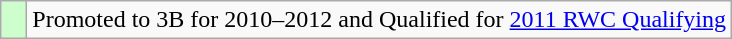<table class="wikitable">
<tr>
<td width=10px bgcolor="#ccffcc"></td>
<td>Promoted to 3B for 2010–2012 and Qualified for <a href='#'>2011 RWC Qualifying</a></td>
</tr>
</table>
